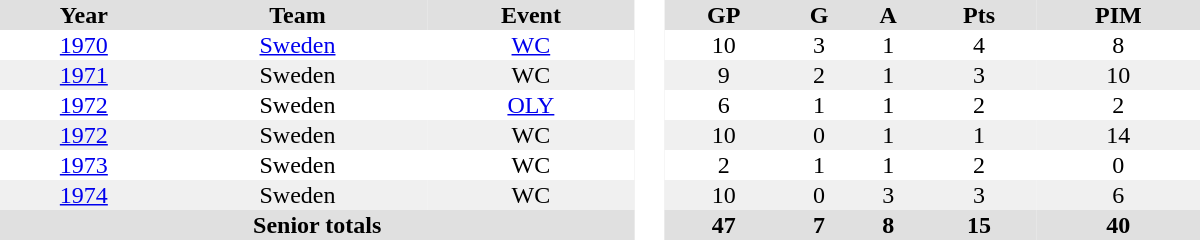<table border="0" cellpadding="1" cellspacing="0" style="text-align:center; width:50em">
<tr ALIGN="center" bgcolor="#e0e0e0">
<th>Year</th>
<th>Team</th>
<th>Event</th>
<th rowspan="99" bgcolor="#ffffff"> </th>
<th>GP</th>
<th>G</th>
<th>A</th>
<th>Pts</th>
<th>PIM</th>
</tr>
<tr>
<td><a href='#'>1970</a></td>
<td><a href='#'>Sweden</a></td>
<td><a href='#'>WC</a></td>
<td>10</td>
<td>3</td>
<td>1</td>
<td>4</td>
<td>8</td>
</tr>
<tr bgcolor="#f0f0f0">
<td><a href='#'>1971</a></td>
<td>Sweden</td>
<td>WC</td>
<td>9</td>
<td>2</td>
<td>1</td>
<td>3</td>
<td>10</td>
</tr>
<tr>
<td><a href='#'>1972</a></td>
<td>Sweden</td>
<td><a href='#'>OLY</a></td>
<td>6</td>
<td>1</td>
<td>1</td>
<td>2</td>
<td>2</td>
</tr>
<tr bgcolor="#f0f0f0">
<td><a href='#'>1972</a></td>
<td>Sweden</td>
<td>WC</td>
<td>10</td>
<td>0</td>
<td>1</td>
<td>1</td>
<td>14</td>
</tr>
<tr>
<td><a href='#'>1973</a></td>
<td>Sweden</td>
<td>WC</td>
<td>2</td>
<td>1</td>
<td>1</td>
<td>2</td>
<td>0</td>
</tr>
<tr bgcolor="#f0f0f0">
<td><a href='#'>1974</a></td>
<td>Sweden</td>
<td>WC</td>
<td>10</td>
<td>0</td>
<td>3</td>
<td>3</td>
<td>6</td>
</tr>
<tr bgcolor="#e0e0e0">
<th colspan=3>Senior totals</th>
<th>47</th>
<th>7</th>
<th>8</th>
<th>15</th>
<th>40</th>
</tr>
</table>
